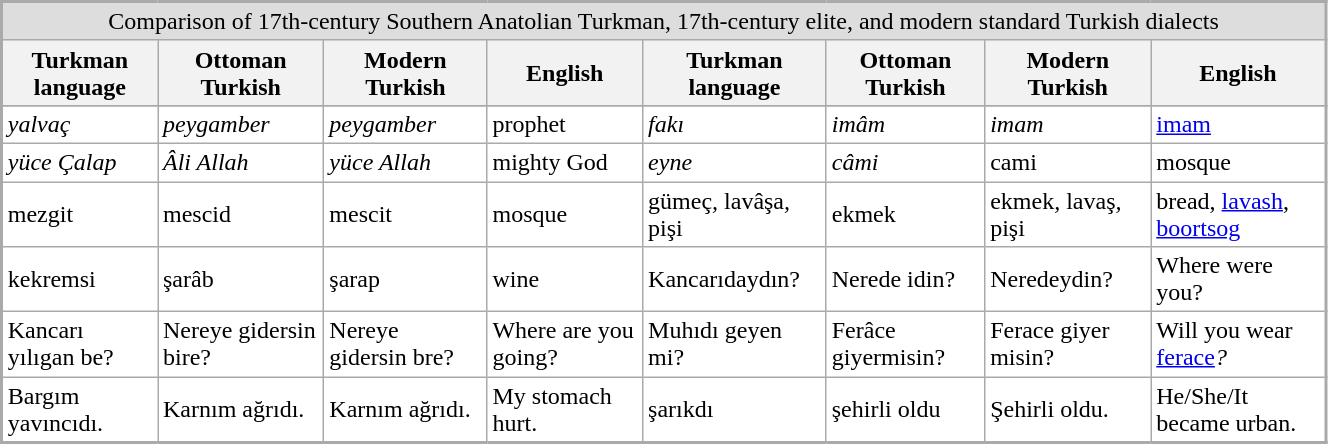<table class="wikitable" rules="all" style="margin: 1em; background: #ffffff; border: 2px solid #aaa; font-size: 100%;" width="70%" cellspacing="0" cellpadding="4" align="center">
<tr bgcolor=#DDDDDD>
<td colspan=8 align="center">Comparison of 17th-century Southern Anatolian Turkman, 17th-century elite, and modern standard Turkish dialects</td>
</tr>
<tr bgcolor=#f0f0f0 align="left">
<th>Turkman language</th>
<th>Ottoman Turkish</th>
<th>Modern Turkish</th>
<th>English</th>
<th>Turkman language</th>
<th>Ottoman Turkish</th>
<th>Modern Turkish</th>
<th>English</th>
</tr>
<tr style="background:#ccc;">
</tr>
<tr>
<td><em>yalvaç</em></td>
<td><em>peygamber</em></td>
<td><em>peygamber</em></td>
<td>prophet</td>
<td><em>fakı</em></td>
<td><em>imâm</em></td>
<td><em>imam</em></td>
<td><a href='#'>imam</a></td>
</tr>
<tr>
<td><em>yüce Çalap</em></td>
<td><em>Âli Allah</em></td>
<td><em>yüce Allah</em></td>
<td>mighty God</td>
<td><em>eyne</em></td>
<td><em>câmi<strong></td>
<td></em>cami<em></td>
<td>mosque</td>
</tr>
<tr>
<td></em>mezgit<em></td>
<td></em>mescid<em></td>
<td></em>mescit<em></td>
<td>mosque</td>
<td></em>gümeç<em>, </em>lavâşa<em>, </em>pişi<em></td>
<td></em>ekmek<em></td>
<td></em>ekmek<em>, </em>lavaş<em>, </em>pişi<em></td>
<td>bread, <a href='#'>lavash</a>, <a href='#'>boortsog</a></td>
</tr>
<tr>
<td></em>kekremsi<em></td>
<td></em>şarâb<em></td>
<td></em>şarap<em></td>
<td>wine</td>
<td></em>Kancarıdaydın?<em></td>
<td></em>Nerede idin?<em></td>
<td></em>Neredeydin?<em></td>
<td>Where were you?</td>
</tr>
<tr>
<td></em>Kancarı yılıgan be?<em></td>
<td></em>Nereye gidersin bire?<em></td>
<td></em>Nereye gidersin bre?<em></td>
<td>Where are you going?</td>
<td></em>Muhıdı geyen mi?<em></td>
<td></em>Ferâce giyermisin?<em></td>
<td></em>Ferace giyer misin?<em></td>
<td>Will you wear </em><a href='#'>ferace</a><em>?</td>
</tr>
<tr>
<td></em>Bargım yavıncıdı.<em></td>
<td></em>Karnım ağrıdı.<em></td>
<td></em>Karnım ağrıdı.<em></td>
<td>My stomach hurt.</td>
<td></em>şarıkdı<em></td>
<td></em>şehirli oldu<em></td>
<td></em>Şehirli oldu.<em></td>
<td>He/She/It became urban.</td>
</tr>
<tr>
</tr>
</table>
